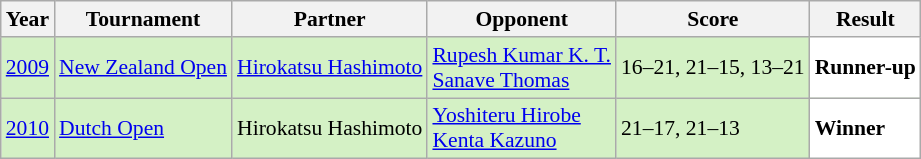<table class="sortable wikitable" style="font-size: 90%;">
<tr>
<th>Year</th>
<th>Tournament</th>
<th>Partner</th>
<th>Opponent</th>
<th>Score</th>
<th>Result</th>
</tr>
<tr style="background:#D4F1C5">
<td align="center"><a href='#'>2009</a></td>
<td align="left"><a href='#'>New Zealand Open</a></td>
<td align="left"> <a href='#'>Hirokatsu Hashimoto</a></td>
<td align="left"> <a href='#'>Rupesh Kumar K. T.</a><br> <a href='#'>Sanave Thomas</a></td>
<td align="left">16–21, 21–15, 13–21</td>
<td style="text-align:left; background:white"> <strong>Runner-up</strong></td>
</tr>
<tr style="background:#D4F1C5">
<td align="center"><a href='#'>2010</a></td>
<td align="left"><a href='#'>Dutch Open</a></td>
<td align="left"> Hirokatsu Hashimoto</td>
<td align="left"> <a href='#'>Yoshiteru Hirobe</a><br> <a href='#'>Kenta Kazuno</a></td>
<td align="left">21–17, 21–13</td>
<td style="text-align:left; background:white"> <strong>Winner</strong></td>
</tr>
</table>
